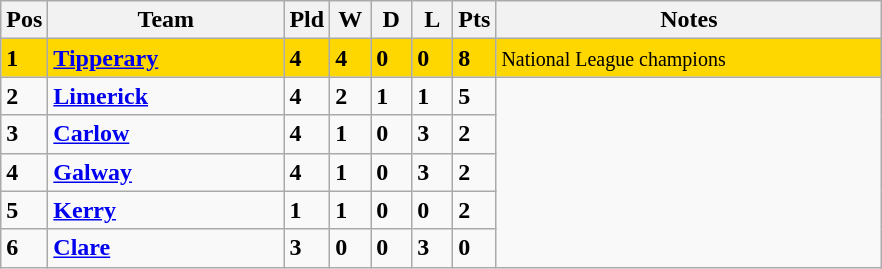<table class="wikitable" style="text-align: centre;">
<tr>
<th width=20>Pos</th>
<th width=150>Team</th>
<th width=20>Pld</th>
<th width=20>W</th>
<th width=20>D</th>
<th width=20>L</th>
<th width=20>Pts</th>
<th width=250>Notes</th>
</tr>
<tr style="background:gold;">
<td><strong>1</strong></td>
<td align=left><strong> <a href='#'>Tipperary</a></strong></td>
<td><strong>4</strong></td>
<td><strong>4</strong></td>
<td><strong>0</strong></td>
<td><strong>0</strong></td>
<td><strong>8</strong></td>
<td><small>National League champions</small></td>
</tr>
<tr>
<td><strong>2</strong></td>
<td align=left><strong> <a href='#'>Limerick</a></strong></td>
<td><strong>4</strong></td>
<td><strong>2</strong></td>
<td><strong>1</strong></td>
<td><strong>1</strong></td>
<td><strong>5</strong></td>
</tr>
<tr>
<td><strong>3</strong></td>
<td align=left><strong> <a href='#'>Carlow</a></strong></td>
<td><strong>4</strong></td>
<td><strong>1</strong></td>
<td><strong>0</strong></td>
<td><strong>3</strong></td>
<td><strong>2</strong></td>
</tr>
<tr>
<td><strong>4</strong></td>
<td align=left><strong> <a href='#'>Galway</a></strong></td>
<td><strong>4</strong></td>
<td><strong>1</strong></td>
<td><strong>0</strong></td>
<td><strong>3</strong></td>
<td><strong>2</strong></td>
</tr>
<tr>
<td><strong>5</strong></td>
<td align=left><strong> <a href='#'>Kerry</a></strong></td>
<td><strong>1</strong></td>
<td><strong>1</strong></td>
<td><strong>0</strong></td>
<td><strong>0</strong></td>
<td><strong>2</strong></td>
</tr>
<tr>
<td><strong>6</strong></td>
<td align=left><strong> <a href='#'>Clare</a></strong></td>
<td><strong>3</strong></td>
<td><strong>0</strong></td>
<td><strong>0</strong></td>
<td><strong>3</strong></td>
<td><strong>0</strong></td>
</tr>
</table>
